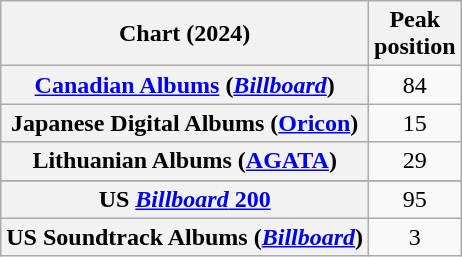<table class="wikitable sortable plainrowheaders" style="text-align:center">
<tr>
<th scope="col">Chart (2024)</th>
<th scope="col">Peak<br>position</th>
</tr>
<tr>
<th scope="row"><a href='#'>Canadian Albums</a> (<em><a href='#'>Billboard</a></em>)</th>
<td>84</td>
</tr>
<tr>
<th scope="row">Japanese Digital Albums (<a href='#'>Oricon</a>)</th>
<td>15</td>
</tr>
<tr>
<th scope="row">Lithuanian Albums (<a href='#'>AGATA</a>)</th>
<td>29</td>
</tr>
<tr>
</tr>
<tr>
</tr>
<tr>
</tr>
<tr>
<th scope="row">US <a href='#'><em>Billboard</em> 200</a></th>
<td>95</td>
</tr>
<tr>
<th scope="row">US Soundtrack Albums (<em><a href='#'>Billboard</a></em>)</th>
<td>3</td>
</tr>
</table>
